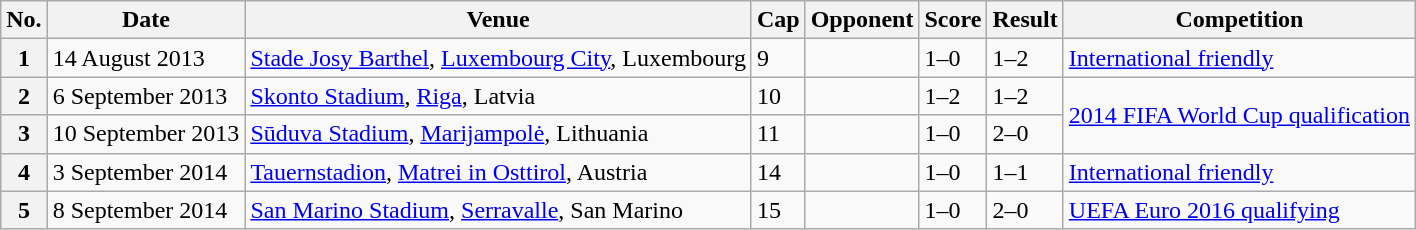<table class="wikitable sortable plainrowheaders">
<tr>
<th scope=col>No.</th>
<th scope=col data-sort-type=date>Date</th>
<th scope=col>Venue</th>
<th scope=col>Cap</th>
<th scope=col>Opponent</th>
<th scope=col>Score</th>
<th scope=col>Result</th>
<th scope=col>Competition</th>
</tr>
<tr>
<th scope=row>1</th>
<td>14 August 2013</td>
<td><a href='#'>Stade Josy Barthel</a>, <a href='#'>Luxembourg City</a>, Luxembourg</td>
<td>9</td>
<td></td>
<td>1–0</td>
<td>1–2</td>
<td><a href='#'>International friendly</a></td>
</tr>
<tr>
<th scope=row>2</th>
<td>6 September 2013</td>
<td><a href='#'>Skonto Stadium</a>, <a href='#'>Riga</a>, Latvia</td>
<td>10</td>
<td></td>
<td>1–2</td>
<td>1–2</td>
<td rowspan=2><a href='#'>2014 FIFA World Cup qualification</a></td>
</tr>
<tr>
<th scope=row>3</th>
<td>10 September 2013</td>
<td><a href='#'>Sūduva Stadium</a>, <a href='#'>Marijampolė</a>, Lithuania</td>
<td>11</td>
<td></td>
<td>1–0</td>
<td>2–0</td>
</tr>
<tr>
<th scope=row>4</th>
<td>3 September 2014</td>
<td><a href='#'>Tauernstadion</a>, <a href='#'>Matrei in Osttirol</a>, Austria</td>
<td>14</td>
<td></td>
<td>1–0</td>
<td>1–1</td>
<td><a href='#'>International friendly</a></td>
</tr>
<tr>
<th scope=row>5</th>
<td>8 September 2014</td>
<td><a href='#'>San Marino Stadium</a>, <a href='#'>Serravalle</a>, San Marino</td>
<td>15</td>
<td></td>
<td>1–0</td>
<td>2–0</td>
<td><a href='#'>UEFA Euro 2016 qualifying</a></td>
</tr>
</table>
